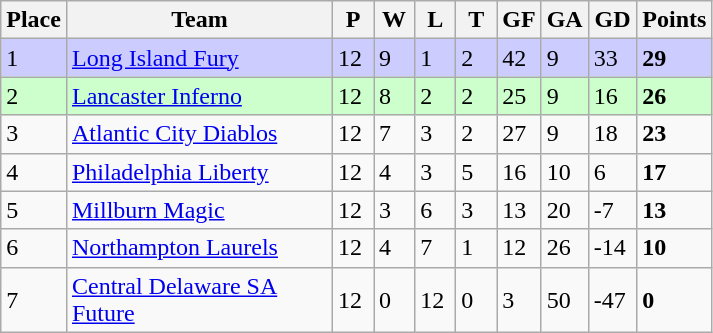<table class="wikitable">
<tr>
<th>Place</th>
<th width="170">Team</th>
<th width="20">P</th>
<th width="20">W</th>
<th width="20">L</th>
<th width="20">T</th>
<th width="20">GF</th>
<th width="20">GA</th>
<th width="25">GD</th>
<th>Points</th>
</tr>
<tr bgcolor=#ccccff>
<td>1</td>
<td><a href='#'>Long Island Fury</a></td>
<td>12</td>
<td>9</td>
<td>1</td>
<td>2</td>
<td>42</td>
<td>9</td>
<td>33</td>
<td><strong>29</strong></td>
</tr>
<tr bgcolor=ccffcc>
<td>2</td>
<td><a href='#'>Lancaster Inferno</a></td>
<td>12</td>
<td>8</td>
<td>2</td>
<td>2</td>
<td>25</td>
<td>9</td>
<td>16</td>
<td><strong>26</strong></td>
</tr>
<tr>
<td>3</td>
<td><a href='#'>Atlantic City Diablos</a></td>
<td>12</td>
<td>7</td>
<td>3</td>
<td>2</td>
<td>27</td>
<td>9</td>
<td>18</td>
<td><strong>23</strong></td>
</tr>
<tr>
<td>4</td>
<td><a href='#'>Philadelphia Liberty</a></td>
<td>12</td>
<td>4</td>
<td>3</td>
<td>5</td>
<td>16</td>
<td>10</td>
<td>6</td>
<td><strong>17</strong></td>
</tr>
<tr>
<td>5</td>
<td><a href='#'>Millburn Magic</a></td>
<td>12</td>
<td>3</td>
<td>6</td>
<td>3</td>
<td>13</td>
<td>20</td>
<td>-7</td>
<td><strong>13</strong></td>
</tr>
<tr>
<td>6</td>
<td><a href='#'>Northampton Laurels</a></td>
<td>12</td>
<td>4</td>
<td>7</td>
<td>1</td>
<td>12</td>
<td>26</td>
<td>-14</td>
<td><strong>10</strong></td>
</tr>
<tr>
<td>7</td>
<td><a href='#'>Central Delaware SA Future</a></td>
<td>12</td>
<td>0</td>
<td>12</td>
<td>0</td>
<td>3</td>
<td>50</td>
<td>-47</td>
<td><strong>0</strong></td>
</tr>
</table>
